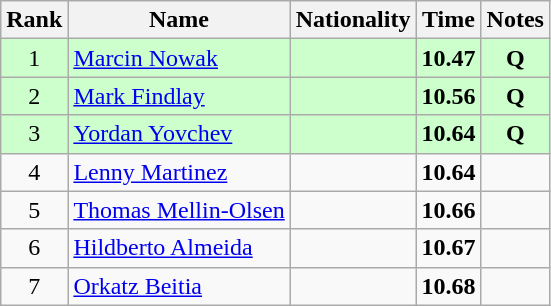<table class="wikitable sortable" style="text-align:center">
<tr>
<th>Rank</th>
<th>Name</th>
<th>Nationality</th>
<th>Time</th>
<th>Notes</th>
</tr>
<tr bgcolor=ccffcc>
<td>1</td>
<td align=left><a href='#'>Marcin Nowak</a></td>
<td align=left></td>
<td><strong>10.47</strong></td>
<td><strong>Q</strong></td>
</tr>
<tr bgcolor=ccffcc>
<td>2</td>
<td align=left><a href='#'>Mark Findlay</a></td>
<td align=left></td>
<td><strong>10.56</strong></td>
<td><strong>Q</strong></td>
</tr>
<tr bgcolor=ccffcc>
<td>3</td>
<td align=left><a href='#'>Yordan Yovchev</a></td>
<td align=left></td>
<td><strong>10.64</strong></td>
<td><strong>Q</strong></td>
</tr>
<tr>
<td>4</td>
<td align=left><a href='#'>Lenny Martinez</a></td>
<td align=left></td>
<td><strong>10.64</strong></td>
<td></td>
</tr>
<tr>
<td>5</td>
<td align=left><a href='#'>Thomas Mellin-Olsen</a></td>
<td align=left></td>
<td><strong>10.66</strong></td>
<td></td>
</tr>
<tr>
<td>6</td>
<td align=left><a href='#'>Hildberto Almeida</a></td>
<td align=left></td>
<td><strong>10.67</strong></td>
<td></td>
</tr>
<tr>
<td>7</td>
<td align=left><a href='#'>Orkatz Beitia</a></td>
<td align=left></td>
<td><strong>10.68</strong></td>
<td></td>
</tr>
</table>
